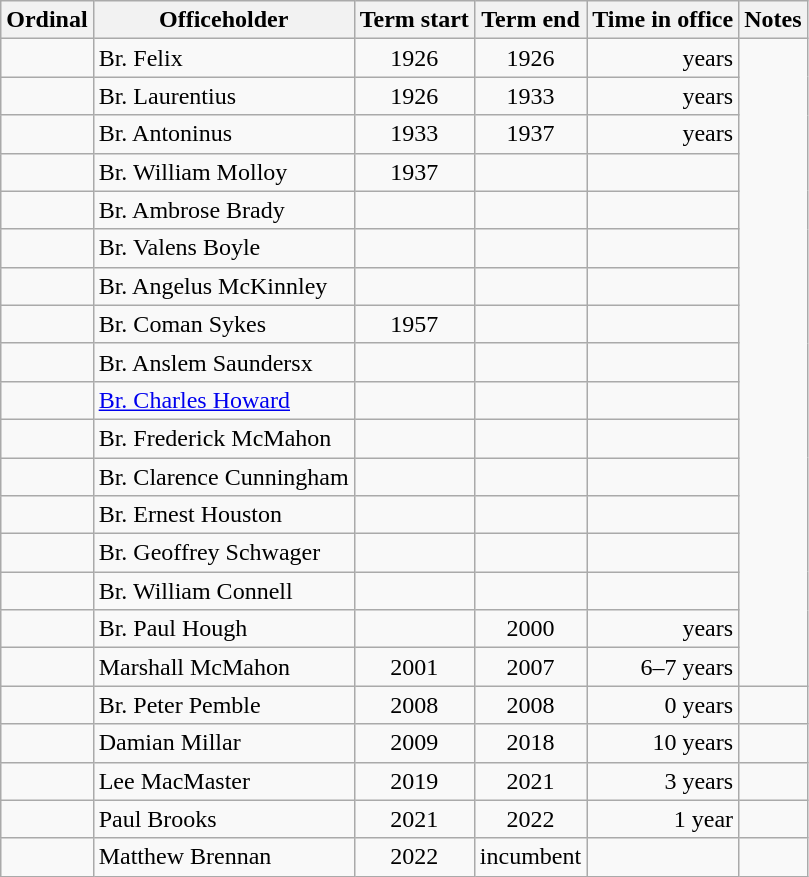<table class="wikitable sortable">
<tr>
<th>Ordinal</th>
<th>Officeholder</th>
<th>Term start</th>
<th>Term end</th>
<th>Time in office</th>
<th>Notes</th>
</tr>
<tr>
<td align=center></td>
<td>Br. Felix</td>
<td align=center>1926</td>
<td align=center>1926</td>
<td align=right> years</td>
<td rowspan=17></td>
</tr>
<tr>
<td align=center></td>
<td>Br. Laurentius</td>
<td align=center>1926</td>
<td align=center>1933</td>
<td align=right> years</td>
</tr>
<tr>
<td align=center></td>
<td>Br. Antoninus</td>
<td align=center>1933</td>
<td align=center>1937</td>
<td align=right> years</td>
</tr>
<tr>
<td align=center></td>
<td>Br. William Molloy</td>
<td align=center>1937</td>
<td align=center></td>
<td align=right></td>
</tr>
<tr>
<td align=center></td>
<td>Br. Ambrose Brady</td>
<td align=center></td>
<td align=center></td>
<td align=right></td>
</tr>
<tr>
<td align=center></td>
<td>Br. Valens Boyle</td>
<td align=center></td>
<td align=center></td>
<td align=right></td>
</tr>
<tr>
<td align=center></td>
<td>Br. Angelus McKinnley</td>
<td align=center></td>
<td align=center></td>
<td align=right></td>
</tr>
<tr>
<td align=center></td>
<td>Br. Coman Sykes</td>
<td align=center>1957</td>
<td align=center></td>
<td align=right></td>
</tr>
<tr>
<td align=center></td>
<td>Br. Anslem Saundersx</td>
<td align=center></td>
<td align=center></td>
<td align=right></td>
</tr>
<tr>
<td align=center></td>
<td><a href='#'>Br. Charles Howard</a><br></td>
<td align=center></td>
<td align=center></td>
<td align=right></td>
</tr>
<tr>
<td align=center></td>
<td>Br. Frederick McMahon</td>
<td align=center></td>
<td align=center></td>
<td align=right></td>
</tr>
<tr>
<td align=center></td>
<td>Br. Clarence Cunningham</td>
<td align=center></td>
<td align=center></td>
<td align=right></td>
</tr>
<tr>
<td align=center></td>
<td>Br. Ernest Houston</td>
<td align=center></td>
<td align=center></td>
<td align=right></td>
</tr>
<tr>
<td align=center></td>
<td>Br. Geoffrey Schwager</td>
<td align=center></td>
<td align=center></td>
<td align=right></td>
</tr>
<tr>
<td align=center></td>
<td>Br. William Connell</td>
<td align=center></td>
<td align=center></td>
<td align=right></td>
</tr>
<tr>
<td align=center></td>
<td>Br. Paul Hough</td>
<td align=center></td>
<td align=center>2000</td>
<td align=right> years</td>
</tr>
<tr>
<td align=center></td>
<td>Marshall McMahon</td>
<td align=center>2001</td>
<td align=center>2007</td>
<td align=right>6–7 years</td>
</tr>
<tr>
<td align=center></td>
<td>Br. Peter Pemble</td>
<td align=center>2008</td>
<td align=center>2008</td>
<td align=right>0 years</td>
<td></td>
</tr>
<tr>
<td align=center></td>
<td>Damian Millar</td>
<td align=center>2009</td>
<td align=center>2018</td>
<td align=right>10 years</td>
<td></td>
</tr>
<tr>
<td align=center></td>
<td>Lee MacMaster</td>
<td align=center>2019</td>
<td align=center>2021</td>
<td align=right>3 years</td>
<td></td>
</tr>
<tr>
<td align=center></td>
<td>Paul Brooks</td>
<td align=center>2021</td>
<td align=center>2022</td>
<td align=right>1 year</td>
<td></td>
</tr>
<tr>
<td align=center></td>
<td>Matthew Brennan</td>
<td align=center>2022</td>
<td align=center>incumbent</td>
<td></td>
<td></td>
</tr>
</table>
